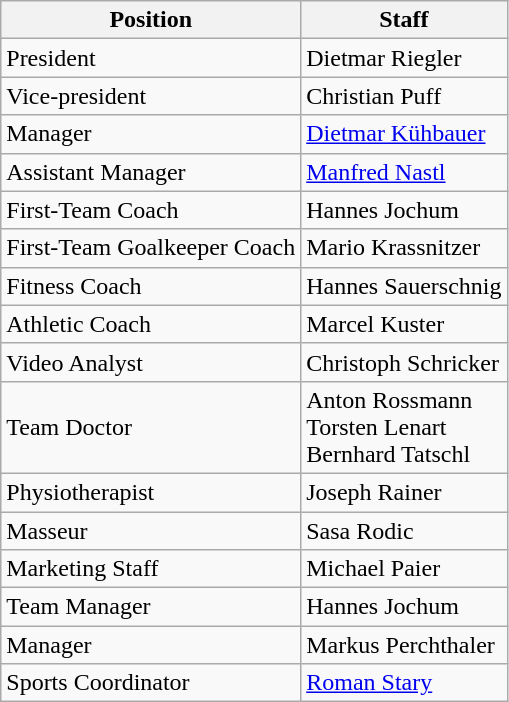<table class="wikitable">
<tr>
<th>Position</th>
<th>Staff</th>
</tr>
<tr>
<td>President</td>
<td> Dietmar Riegler</td>
</tr>
<tr>
<td>Vice-president</td>
<td> Christian Puff</td>
</tr>
<tr>
<td>Manager</td>
<td> <a href='#'>Dietmar Kühbauer</a></td>
</tr>
<tr>
<td>Assistant Manager</td>
<td> <a href='#'>Manfred Nastl</a></td>
</tr>
<tr>
<td>First-Team Coach</td>
<td> Hannes Jochum</td>
</tr>
<tr>
<td>First-Team Goalkeeper Coach</td>
<td> Mario Krassnitzer</td>
</tr>
<tr>
<td>Fitness Coach</td>
<td> Hannes Sauerschnig</td>
</tr>
<tr>
<td>Athletic Coach</td>
<td> Marcel Kuster</td>
</tr>
<tr>
<td>Video Analyst</td>
<td> Christoph Schricker</td>
</tr>
<tr>
<td>Team Doctor</td>
<td> Anton Rossmann <br>  Torsten Lenart <br>  Bernhard Tatschl</td>
</tr>
<tr>
<td>Physiotherapist</td>
<td> Joseph Rainer</td>
</tr>
<tr>
<td>Masseur</td>
<td> Sasa Rodic</td>
</tr>
<tr>
<td>Marketing Staff</td>
<td> Michael Paier</td>
</tr>
<tr>
<td>Team Manager</td>
<td> Hannes Jochum</td>
</tr>
<tr>
<td>Manager</td>
<td> Markus Perchthaler</td>
</tr>
<tr>
<td>Sports Coordinator</td>
<td> <a href='#'>Roman Stary</a></td>
</tr>
</table>
